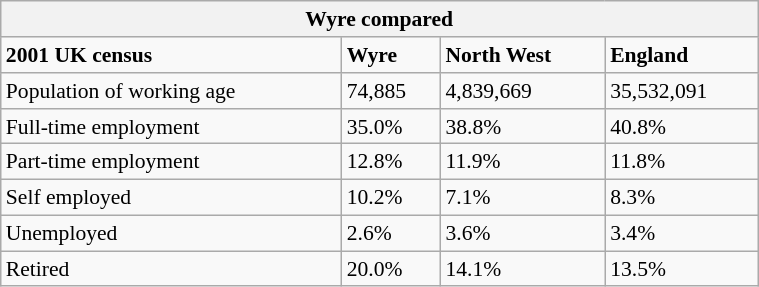<table class="wikitable" style="float: right; margin-left: 2em; width: 40%; font-size: 90%;" cellspacing="3">
<tr>
<th colspan="4"><strong>Wyre compared</strong></th>
</tr>
<tr>
<td><strong>2001 UK census</strong></td>
<td><strong>Wyre</strong></td>
<td><strong>North West</strong></td>
<td><strong>England</strong></td>
</tr>
<tr>
<td>Population of working age</td>
<td>74,885</td>
<td>4,839,669</td>
<td>35,532,091</td>
</tr>
<tr>
<td>Full-time employment</td>
<td>35.0%</td>
<td>38.8%</td>
<td>40.8%</td>
</tr>
<tr>
<td>Part-time employment</td>
<td>12.8%</td>
<td>11.9%</td>
<td>11.8%</td>
</tr>
<tr>
<td>Self employed</td>
<td>10.2%</td>
<td>7.1%</td>
<td>8.3%</td>
</tr>
<tr>
<td>Unemployed</td>
<td>2.6%</td>
<td>3.6%</td>
<td>3.4%</td>
</tr>
<tr>
<td>Retired</td>
<td>20.0%</td>
<td>14.1%</td>
<td>13.5%</td>
</tr>
</table>
